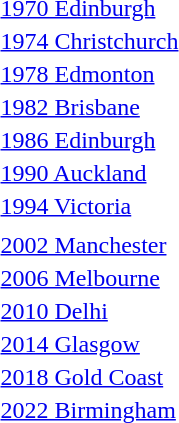<table>
<tr>
<td><a href='#'>1970 Edinburgh</a></td>
<td></td>
<td></td>
<td></td>
</tr>
<tr>
<td><a href='#'>1974 Christchurch</a></td>
<td></td>
<td></td>
<td></td>
</tr>
<tr>
<td><a href='#'>1978 Edmonton</a></td>
<td></td>
<td></td>
<td></td>
</tr>
<tr>
<td><a href='#'>1982 Brisbane</a></td>
<td></td>
<td></td>
<td></td>
</tr>
<tr>
<td><a href='#'>1986 Edinburgh</a></td>
<td></td>
<td></td>
<td></td>
</tr>
<tr>
<td><a href='#'>1990 Auckland</a></td>
<td></td>
<td></td>
<td></td>
</tr>
<tr>
<td><a href='#'>1994 Victoria</a></td>
<td></td>
<td></td>
<td></td>
</tr>
<tr>
<td></td>
<td></td>
<td></td>
<td></td>
</tr>
<tr>
<td><a href='#'>2002 Manchester</a><br></td>
<td></td>
<td></td>
<td></td>
</tr>
<tr>
<td><a href='#'>2006 Melbourne</a><br></td>
<td></td>
<td></td>
<td></td>
</tr>
<tr>
<td><a href='#'>2010 Delhi</a><br></td>
<td></td>
<td></td>
<td></td>
</tr>
<tr>
<td><a href='#'>2014 Glasgow</a><br></td>
<td></td>
<td></td>
<td></td>
</tr>
<tr>
<td><a href='#'>2018 Gold Coast</a><br></td>
<td></td>
<td></td>
<td></td>
</tr>
<tr>
<td><a href='#'>2022 Birmingham</a><br></td>
<td></td>
<td></td>
<td></td>
</tr>
</table>
